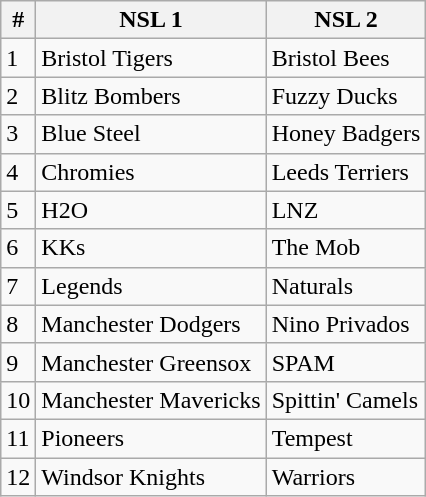<table class="wikitable">
<tr>
<th>#</th>
<th>NSL 1</th>
<th>NSL 2</th>
</tr>
<tr>
<td>1</td>
<td>Bristol Tigers</td>
<td>Bristol Bees</td>
</tr>
<tr>
<td>2</td>
<td>Blitz Bombers</td>
<td>Fuzzy Ducks</td>
</tr>
<tr>
<td>3</td>
<td>Blue Steel</td>
<td>Honey Badgers</td>
</tr>
<tr>
<td>4</td>
<td>Chromies</td>
<td>Leeds Terriers</td>
</tr>
<tr>
<td>5</td>
<td>H2O</td>
<td>LNZ</td>
</tr>
<tr>
<td>6</td>
<td>KKs</td>
<td>The Mob</td>
</tr>
<tr>
<td>7</td>
<td>Legends</td>
<td>Naturals</td>
</tr>
<tr>
<td>8</td>
<td>Manchester Dodgers</td>
<td>Nino Privados</td>
</tr>
<tr>
<td>9</td>
<td>Manchester Greensox</td>
<td>SPAM</td>
</tr>
<tr>
<td>10</td>
<td>Manchester Mavericks</td>
<td>Spittin' Camels</td>
</tr>
<tr>
<td>11</td>
<td>Pioneers</td>
<td>Tempest</td>
</tr>
<tr>
<td>12</td>
<td>Windsor Knights</td>
<td>Warriors</td>
</tr>
</table>
